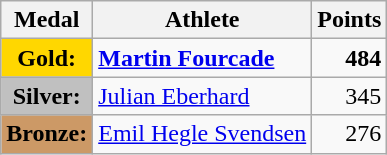<table class="wikitable">
<tr>
<th>Medal</th>
<th>Athlete</th>
<th>Points</th>
</tr>
<tr>
<td style="text-align:center;background-color:gold;"><strong>Gold:</strong></td>
<td> <strong><a href='#'>Martin Fourcade</a></strong></td>
<td align="right"><strong>484</strong></td>
</tr>
<tr>
<td style="text-align:center;background-color:silver;"><strong>Silver:</strong></td>
<td> <a href='#'>Julian Eberhard</a></td>
<td align="right">345</td>
</tr>
<tr>
<td style="text-align:center;background-color:#CC9966;"><strong>Bronze:</strong></td>
<td> <a href='#'>Emil Hegle Svendsen</a></td>
<td align="right">276</td>
</tr>
</table>
